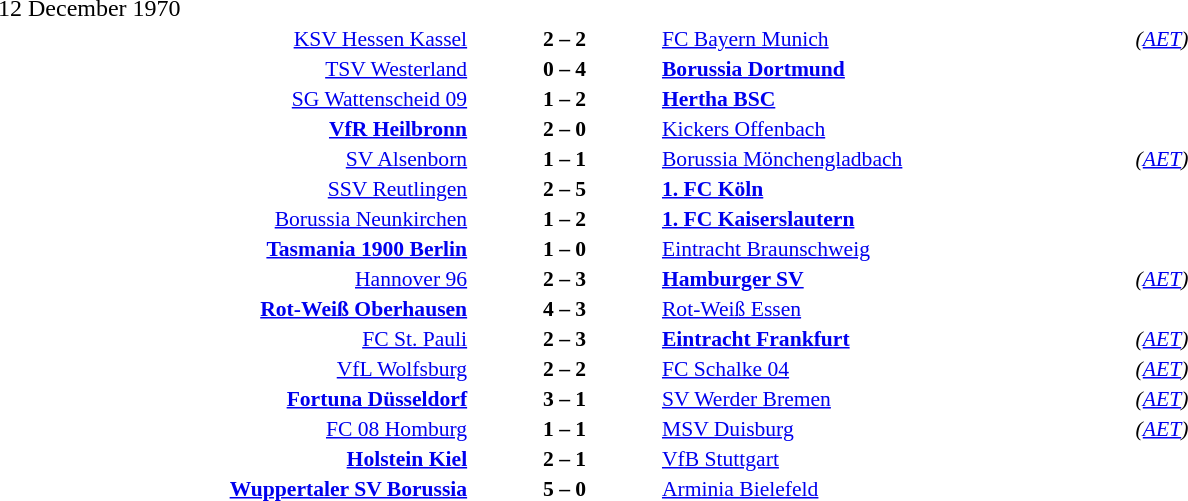<table width=100% cellspacing=1>
<tr>
<th width=25%></th>
<th width=10%></th>
<th width=25%></th>
<th></th>
</tr>
<tr>
<td>12 December 1970</td>
</tr>
<tr style=font-size:90%>
<td align=right><a href='#'>KSV Hessen Kassel</a></td>
<td align=center><strong>2 – 2</strong></td>
<td><a href='#'>FC Bayern Munich</a></td>
<td><em>(<a href='#'>AET</a>)</em></td>
</tr>
<tr style=font-size:90%>
<td align=right><a href='#'>TSV Westerland</a></td>
<td align=center><strong>0 – 4</strong></td>
<td><strong><a href='#'>Borussia Dortmund</a></strong></td>
</tr>
<tr style=font-size:90%>
<td align=right><a href='#'>SG Wattenscheid 09</a></td>
<td align=center><strong>1 – 2</strong></td>
<td><strong><a href='#'>Hertha BSC</a></strong></td>
</tr>
<tr style=font-size:90%>
<td align=right><strong><a href='#'>VfR Heilbronn</a></strong></td>
<td align=center><strong>2 – 0</strong></td>
<td><a href='#'>Kickers Offenbach</a></td>
</tr>
<tr style=font-size:90%>
<td align=right><a href='#'>SV Alsenborn</a></td>
<td align=center><strong>1 – 1</strong></td>
<td><a href='#'>Borussia Mönchengladbach</a></td>
<td><em>(<a href='#'>AET</a>)</em></td>
</tr>
<tr style=font-size:90%>
<td align=right><a href='#'>SSV Reutlingen</a></td>
<td align=center><strong>2 – 5</strong></td>
<td><strong><a href='#'>1. FC Köln</a></strong></td>
</tr>
<tr style=font-size:90%>
<td align=right><a href='#'>Borussia Neunkirchen</a></td>
<td align=center><strong>1 – 2</strong></td>
<td><strong><a href='#'>1. FC Kaiserslautern</a></strong></td>
</tr>
<tr style=font-size:90%>
<td align=right><strong><a href='#'>Tasmania 1900 Berlin</a></strong></td>
<td align=center><strong>1 – 0</strong></td>
<td><a href='#'>Eintracht Braunschweig</a></td>
</tr>
<tr style=font-size:90%>
<td align=right><a href='#'>Hannover 96</a></td>
<td align=center><strong>2 – 3</strong></td>
<td><strong><a href='#'>Hamburger SV</a></strong></td>
<td><em>(<a href='#'>AET</a>)</em></td>
</tr>
<tr style=font-size:90%>
<td align=right><strong><a href='#'>Rot-Weiß Oberhausen</a></strong></td>
<td align=center><strong>4 – 3</strong></td>
<td><a href='#'>Rot-Weiß Essen</a></td>
</tr>
<tr style=font-size:90%>
<td align=right><a href='#'>FC St. Pauli</a></td>
<td align=center><strong>2 – 3</strong></td>
<td><strong><a href='#'>Eintracht Frankfurt</a></strong></td>
<td><em>(<a href='#'>AET</a>)</em></td>
</tr>
<tr style=font-size:90%>
<td align=right><a href='#'>VfL Wolfsburg</a></td>
<td align=center><strong>2 – 2</strong></td>
<td><a href='#'>FC Schalke 04</a></td>
<td><em>(<a href='#'>AET</a>)</em></td>
</tr>
<tr style=font-size:90%>
<td align=right><strong><a href='#'>Fortuna Düsseldorf</a></strong></td>
<td align=center><strong>3 – 1</strong></td>
<td><a href='#'>SV Werder Bremen</a></td>
<td><em>(<a href='#'>AET</a>)</em></td>
</tr>
<tr style=font-size:90%>
<td align=right><a href='#'>FC 08 Homburg</a></td>
<td align=center><strong>1 – 1</strong></td>
<td><a href='#'>MSV Duisburg</a></td>
<td><em>(<a href='#'>AET</a>)</em></td>
</tr>
<tr style=font-size:90%>
<td align=right><strong><a href='#'>Holstein Kiel</a></strong></td>
<td align=center><strong>2 – 1</strong></td>
<td><a href='#'>VfB Stuttgart</a></td>
</tr>
<tr style=font-size:90%>
<td align=right><strong><a href='#'>Wuppertaler SV Borussia</a></strong></td>
<td align=center><strong>5 – 0</strong></td>
<td><a href='#'>Arminia Bielefeld</a></td>
</tr>
</table>
